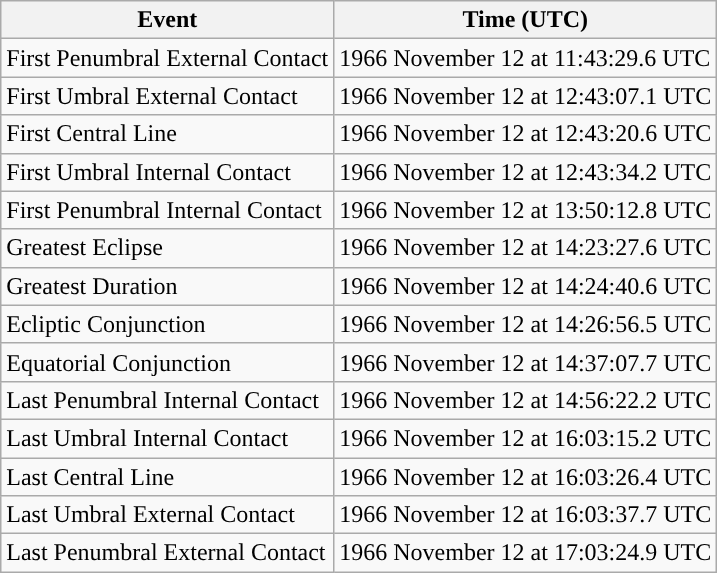<table class="wikitable">
<tr>
<th>Event</th>
<th>Time (UTC)</th>
</tr>
<tr>
<td>First Penumbral External Contact</td>
<td>1966 November 12 at 11:43:29.6 UTC</td>
</tr>
<tr>
<td>First Umbral External Contact</td>
<td>1966 November 12 at 12:43:07.1 UTC</td>
</tr>
<tr>
<td>First Central Line</td>
<td>1966 November 12 at 12:43:20.6 UTC</td>
</tr>
<tr>
<td>First Umbral Internal Contact</td>
<td>1966 November 12 at 12:43:34.2 UTC</td>
</tr>
<tr>
<td>First Penumbral Internal Contact</td>
<td>1966 November 12 at 13:50:12.8 UTC</td>
</tr>
<tr>
<td>Greatest Eclipse</td>
<td>1966 November 12 at 14:23:27.6 UTC</td>
</tr>
<tr>
<td>Greatest Duration</td>
<td>1966 November 12 at 14:24:40.6 UTC</td>
</tr>
<tr>
<td>Ecliptic Conjunction</td>
<td>1966 November 12 at 14:26:56.5 UTC</td>
</tr>
<tr>
<td>Equatorial Conjunction</td>
<td>1966 November 12 at 14:37:07.7 UTC</td>
</tr>
<tr>
<td>Last Penumbral Internal Contact</td>
<td>1966 November 12 at 14:56:22.2 UTC</td>
</tr>
<tr>
<td>Last Umbral Internal Contact</td>
<td>1966 November 12 at 16:03:15.2 UTC</td>
</tr>
<tr>
<td>Last Central Line</td>
<td>1966 November 12 at 16:03:26.4 UTC</td>
</tr>
<tr>
<td>Last Umbral External Contact</td>
<td>1966 November 12 at 16:03:37.7 UTC</td>
</tr>
<tr>
<td>Last Penumbral External Contact</td>
<td>1966 November 12 at 17:03:24.9 UTC</td>
</tr>
</table>
